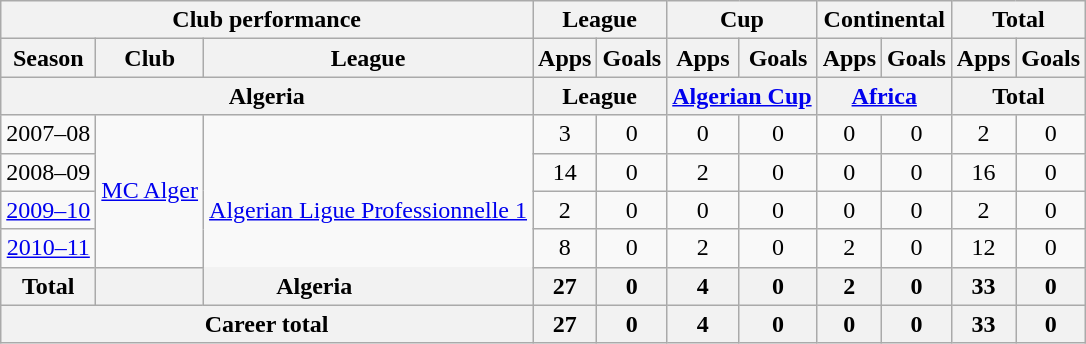<table class="wikitable" style="text-align:center">
<tr>
<th colspan=3>Club performance</th>
<th colspan=2>League</th>
<th colspan=2>Cup</th>
<th colspan=2>Continental</th>
<th colspan=2>Total</th>
</tr>
<tr>
<th>Season</th>
<th>Club</th>
<th>League</th>
<th>Apps</th>
<th>Goals</th>
<th>Apps</th>
<th>Goals</th>
<th>Apps</th>
<th>Goals</th>
<th>Apps</th>
<th>Goals</th>
</tr>
<tr>
<th colspan=3>Algeria</th>
<th colspan=2>League</th>
<th colspan=2><a href='#'>Algerian Cup</a></th>
<th colspan=2><a href='#'>Africa</a></th>
<th colspan=2>Total</th>
</tr>
<tr>
<td>2007–08</td>
<td rowspan="4"><a href='#'>MC Alger</a></td>
<td rowspan="5"><a href='#'>Algerian Ligue Professionnelle 1</a></td>
<td>3</td>
<td>0</td>
<td>0</td>
<td>0</td>
<td>0</td>
<td>0</td>
<td>2</td>
<td>0</td>
</tr>
<tr>
<td>2008–09</td>
<td>14</td>
<td>0</td>
<td>2</td>
<td>0</td>
<td>0</td>
<td>0</td>
<td>16</td>
<td>0</td>
</tr>
<tr>
<td><a href='#'>2009–10</a></td>
<td>2</td>
<td>0</td>
<td>0</td>
<td>0</td>
<td>0</td>
<td>0</td>
<td>2</td>
<td>0</td>
</tr>
<tr>
<td><a href='#'>2010–11</a></td>
<td>8</td>
<td>0</td>
<td>2</td>
<td>0</td>
<td>2</td>
<td>0</td>
<td>12</td>
<td>0</td>
</tr>
<tr>
<th rowspan=1>Total</th>
<th colspan=2>Algeria</th>
<th>27</th>
<th>0</th>
<th>4</th>
<th>0</th>
<th>2</th>
<th>0</th>
<th>33</th>
<th>0</th>
</tr>
<tr>
<th colspan=3>Career total</th>
<th>27</th>
<th>0</th>
<th>4</th>
<th>0</th>
<th>0</th>
<th>0</th>
<th>33</th>
<th>0</th>
</tr>
</table>
